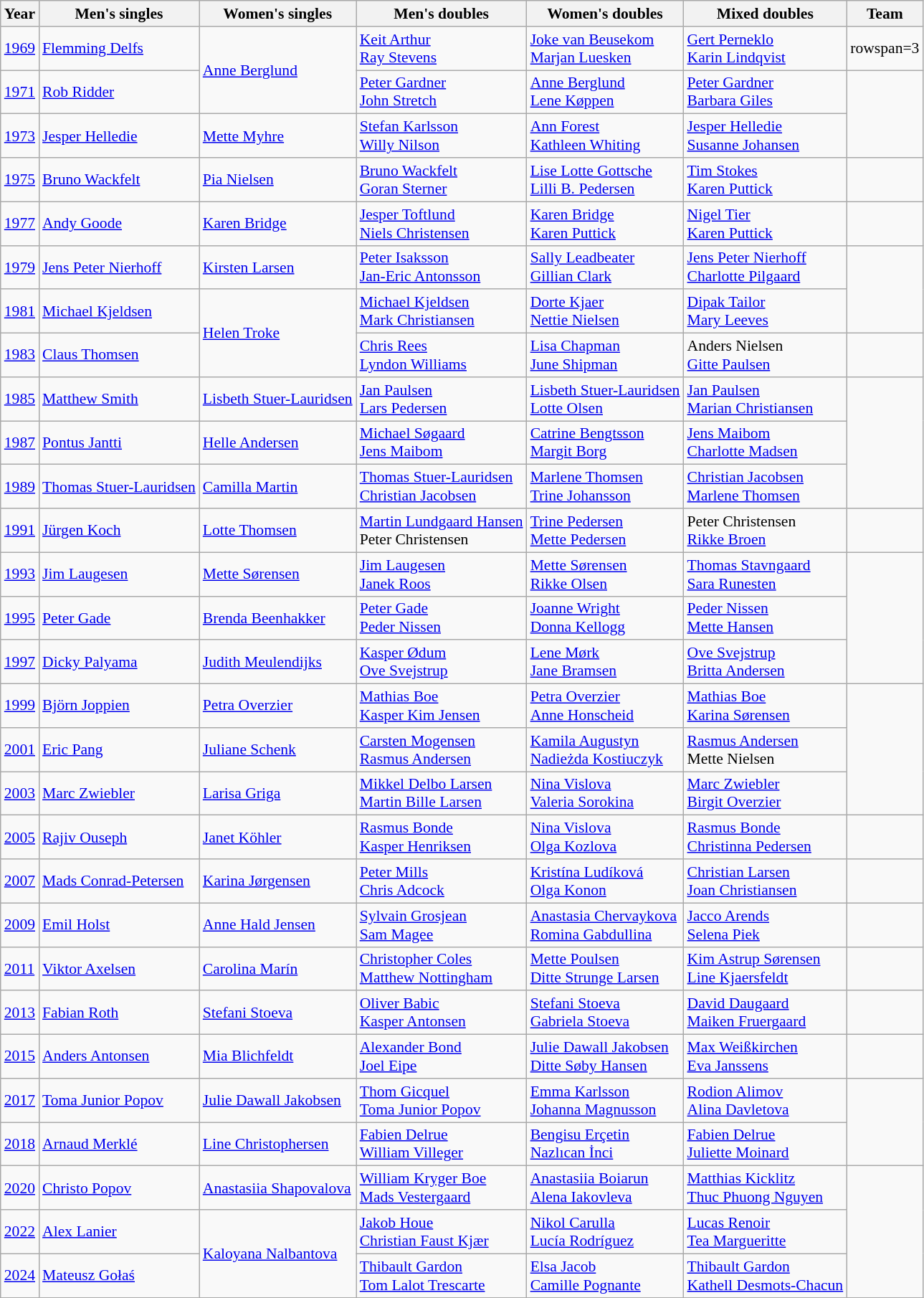<table class=wikitable style="font-size:90%">
<tr>
<th>Year</th>
<th>Men's singles</th>
<th>Women's singles</th>
<th>Men's doubles</th>
<th>Women's doubles</th>
<th>Mixed doubles</th>
<th>Team</th>
</tr>
<tr>
<td><a href='#'>1969</a></td>
<td> <a href='#'>Flemming Delfs</a></td>
<td rowspan=2> <a href='#'>Anne Berglund</a></td>
<td> <a href='#'>Keit Arthur</a> <br>  <a href='#'>Ray Stevens</a></td>
<td> <a href='#'>Joke van Beusekom</a> <br>  <a href='#'>Marjan Luesken</a></td>
<td> <a href='#'>Gert Perneklo</a> <br>  <a href='#'>Karin Lindqvist</a></td>
<td>rowspan=3 </td>
</tr>
<tr>
<td><a href='#'>1971</a></td>
<td> <a href='#'>Rob Ridder</a></td>
<td> <a href='#'>Peter Gardner</a> <br>  <a href='#'>John Stretch</a></td>
<td> <a href='#'>Anne Berglund</a> <br>  <a href='#'>Lene Køppen</a></td>
<td> <a href='#'>Peter Gardner</a> <br>  <a href='#'>Barbara Giles</a></td>
</tr>
<tr>
<td><a href='#'>1973</a></td>
<td> <a href='#'>Jesper Helledie</a></td>
<td> <a href='#'>Mette Myhre</a></td>
<td> <a href='#'>Stefan Karlsson</a> <br>  <a href='#'>Willy Nilson</a></td>
<td> <a href='#'>Ann Forest</a> <br>  <a href='#'>Kathleen Whiting</a></td>
<td> <a href='#'>Jesper Helledie</a> <br>  <a href='#'>Susanne Johansen</a></td>
</tr>
<tr>
<td><a href='#'>1975</a></td>
<td> <a href='#'>Bruno Wackfelt</a></td>
<td> <a href='#'>Pia Nielsen</a></td>
<td> <a href='#'>Bruno Wackfelt</a> <br>  <a href='#'>Goran Sterner</a></td>
<td> <a href='#'>Lise Lotte Gottsche</a> <br>  <a href='#'>Lilli B. Pedersen</a></td>
<td> <a href='#'>Tim Stokes</a> <br>  <a href='#'>Karen Puttick</a></td>
<td></td>
</tr>
<tr>
<td><a href='#'>1977</a></td>
<td> <a href='#'>Andy Goode</a></td>
<td> <a href='#'>Karen Bridge</a></td>
<td> <a href='#'>Jesper Toftlund</a> <br>  <a href='#'>Niels Christensen</a></td>
<td> <a href='#'>Karen Bridge</a> <br>  <a href='#'>Karen Puttick</a></td>
<td> <a href='#'>Nigel Tier</a> <br>  <a href='#'>Karen Puttick</a></td>
<td></td>
</tr>
<tr>
<td><a href='#'>1979</a></td>
<td> <a href='#'>Jens Peter Nierhoff</a></td>
<td> <a href='#'>Kirsten Larsen</a></td>
<td> <a href='#'>Peter Isaksson</a> <br>  <a href='#'>Jan-Eric Antonsson</a></td>
<td> <a href='#'>Sally Leadbeater</a> <br>  <a href='#'>Gillian Clark</a></td>
<td> <a href='#'>Jens Peter Nierhoff</a> <br>  <a href='#'>Charlotte Pilgaard</a></td>
<td rowspan=2></td>
</tr>
<tr>
<td><a href='#'>1981</a></td>
<td> <a href='#'>Michael Kjeldsen</a></td>
<td rowspan=2> <a href='#'>Helen Troke</a></td>
<td> <a href='#'>Michael Kjeldsen</a> <br>  <a href='#'>Mark Christiansen</a></td>
<td> <a href='#'>Dorte Kjaer</a> <br>  <a href='#'>Nettie Nielsen</a></td>
<td> <a href='#'>Dipak Tailor</a> <br>  <a href='#'>Mary Leeves</a></td>
</tr>
<tr>
<td><a href='#'>1983</a></td>
<td> <a href='#'>Claus Thomsen</a></td>
<td> <a href='#'>Chris Rees</a> <br>  <a href='#'>Lyndon Williams</a></td>
<td> <a href='#'>Lisa Chapman</a> <br>  <a href='#'>June Shipman</a></td>
<td> Anders Nielsen <br>  <a href='#'>Gitte Paulsen</a></td>
<td></td>
</tr>
<tr>
<td><a href='#'>1985</a></td>
<td> <a href='#'>Matthew Smith</a></td>
<td> <a href='#'>Lisbeth Stuer-Lauridsen</a></td>
<td> <a href='#'>Jan Paulsen</a> <br>  <a href='#'>Lars Pedersen</a></td>
<td> <a href='#'>Lisbeth Stuer-Lauridsen</a> <br>  <a href='#'>Lotte Olsen</a></td>
<td> <a href='#'>Jan Paulsen</a> <br>  <a href='#'>Marian Christiansen</a></td>
<td rowspan=3></td>
</tr>
<tr>
<td><a href='#'>1987</a></td>
<td> <a href='#'>Pontus Jantti</a></td>
<td> <a href='#'>Helle Andersen</a></td>
<td> <a href='#'>Michael Søgaard</a> <br>  <a href='#'>Jens Maibom</a></td>
<td> <a href='#'>Catrine Bengtsson</a> <br>  <a href='#'>Margit Borg</a></td>
<td> <a href='#'>Jens Maibom</a> <br>  <a href='#'>Charlotte Madsen</a></td>
</tr>
<tr>
<td><a href='#'>1989</a></td>
<td> <a href='#'>Thomas Stuer-Lauridsen</a></td>
<td> <a href='#'>Camilla Martin</a></td>
<td> <a href='#'>Thomas Stuer-Lauridsen</a> <br>  <a href='#'>Christian Jacobsen</a></td>
<td> <a href='#'>Marlene Thomsen</a> <br>  <a href='#'>Trine Johansson</a></td>
<td> <a href='#'>Christian Jacobsen</a> <br>  <a href='#'>Marlene Thomsen</a></td>
</tr>
<tr>
<td><a href='#'>1991</a></td>
<td> <a href='#'>Jürgen Koch</a></td>
<td> <a href='#'>Lotte Thomsen</a></td>
<td> <a href='#'>Martin Lundgaard Hansen</a> <br>  Peter Christensen</td>
<td> <a href='#'>Trine Pedersen</a> <br>  <a href='#'>Mette Pedersen</a></td>
<td> Peter Christensen <br>  <a href='#'>Rikke Broen</a></td>
<td></td>
</tr>
<tr>
<td><a href='#'>1993</a></td>
<td> <a href='#'>Jim Laugesen</a></td>
<td> <a href='#'>Mette Sørensen</a></td>
<td> <a href='#'>Jim Laugesen</a> <br>  <a href='#'>Janek Roos</a></td>
<td> <a href='#'>Mette Sørensen</a> <br>  <a href='#'>Rikke Olsen</a></td>
<td> <a href='#'>Thomas Stavngaard</a> <br>  <a href='#'>Sara Runesten</a></td>
<td rowspan=3></td>
</tr>
<tr>
<td><a href='#'>1995</a></td>
<td> <a href='#'>Peter Gade</a></td>
<td> <a href='#'>Brenda Beenhakker</a></td>
<td> <a href='#'>Peter Gade</a> <br>  <a href='#'>Peder Nissen</a></td>
<td> <a href='#'>Joanne Wright</a> <br>  <a href='#'>Donna Kellogg</a></td>
<td> <a href='#'>Peder Nissen</a> <br>  <a href='#'>Mette Hansen</a></td>
</tr>
<tr>
<td><a href='#'>1997</a></td>
<td> <a href='#'>Dicky Palyama</a></td>
<td> <a href='#'>Judith Meulendijks</a></td>
<td> <a href='#'>Kasper Ødum</a> <br>  <a href='#'>Ove Svejstrup</a></td>
<td> <a href='#'>Lene Mørk</a> <br>  <a href='#'>Jane Bramsen</a></td>
<td> <a href='#'>Ove Svejstrup</a> <br>  <a href='#'>Britta Andersen</a></td>
</tr>
<tr>
<td><a href='#'>1999</a></td>
<td> <a href='#'>Björn Joppien</a></td>
<td> <a href='#'>Petra Overzier</a></td>
<td> <a href='#'>Mathias Boe</a> <br>  <a href='#'>Kasper Kim Jensen</a></td>
<td> <a href='#'>Petra Overzier</a> <br>  <a href='#'>Anne Honscheid</a></td>
<td> <a href='#'>Mathias Boe</a> <br>  <a href='#'>Karina Sørensen</a></td>
<td rowspan=3></td>
</tr>
<tr>
<td><a href='#'>2001</a></td>
<td> <a href='#'>Eric Pang</a></td>
<td> <a href='#'>Juliane Schenk</a></td>
<td> <a href='#'>Carsten Mogensen</a> <br>  <a href='#'>Rasmus Andersen</a></td>
<td> <a href='#'>Kamila Augustyn</a> <br>  <a href='#'>Nadieżda Kostiuczyk</a></td>
<td> <a href='#'>Rasmus Andersen</a> <br>  Mette Nielsen</td>
</tr>
<tr>
<td><a href='#'>2003</a></td>
<td> <a href='#'>Marc Zwiebler</a></td>
<td> <a href='#'>Larisa Griga</a></td>
<td> <a href='#'>Mikkel Delbo Larsen</a> <br>  <a href='#'>Martin Bille Larsen</a></td>
<td> <a href='#'>Nina Vislova</a> <br>  <a href='#'>Valeria Sorokina</a></td>
<td> <a href='#'>Marc Zwiebler</a> <br>  <a href='#'>Birgit Overzier</a></td>
</tr>
<tr>
<td><a href='#'>2005</a></td>
<td> <a href='#'>Rajiv Ouseph</a></td>
<td> <a href='#'>Janet Köhler</a></td>
<td> <a href='#'>Rasmus Bonde</a> <br>  <a href='#'>Kasper Henriksen</a></td>
<td> <a href='#'>Nina Vislova</a> <br>  <a href='#'>Olga Kozlova</a></td>
<td> <a href='#'>Rasmus Bonde</a> <br>  <a href='#'>Christinna Pedersen</a></td>
<td></td>
</tr>
<tr>
<td><a href='#'>2007</a></td>
<td> <a href='#'>Mads Conrad-Petersen</a></td>
<td> <a href='#'>Karina Jørgensen</a></td>
<td> <a href='#'>Peter Mills</a> <br>  <a href='#'>Chris Adcock</a></td>
<td> <a href='#'>Kristína Ludíková</a> <br>  <a href='#'>Olga Konon</a></td>
<td> <a href='#'>Christian Larsen</a> <br>  <a href='#'>Joan Christiansen</a></td>
<td></td>
</tr>
<tr>
<td><a href='#'>2009</a></td>
<td> <a href='#'>Emil Holst</a></td>
<td> <a href='#'>Anne Hald Jensen</a></td>
<td> <a href='#'>Sylvain Grosjean</a> <br>  <a href='#'>Sam Magee</a></td>
<td> <a href='#'>Anastasia Chervaykova</a> <br>  <a href='#'>Romina Gabdullina</a></td>
<td> <a href='#'>Jacco Arends</a> <br>  <a href='#'>Selena Piek</a></td>
<td></td>
</tr>
<tr>
<td><a href='#'>2011</a></td>
<td> <a href='#'>Viktor Axelsen</a></td>
<td> <a href='#'>Carolina Marín</a></td>
<td> <a href='#'>Christopher Coles</a> <br>  <a href='#'>Matthew Nottingham</a></td>
<td> <a href='#'>Mette Poulsen</a> <br>  <a href='#'>Ditte Strunge Larsen</a></td>
<td> <a href='#'>Kim Astrup Sørensen</a> <br>  <a href='#'>Line Kjaersfeldt</a></td>
<td></td>
</tr>
<tr>
<td><a href='#'>2013</a></td>
<td> <a href='#'>Fabian Roth</a></td>
<td> <a href='#'>Stefani Stoeva</a></td>
<td> <a href='#'>Oliver Babic</a> <br>  <a href='#'>Kasper Antonsen</a></td>
<td> <a href='#'>Stefani Stoeva</a> <br>  <a href='#'>Gabriela Stoeva</a></td>
<td> <a href='#'>David Daugaard</a> <br>  <a href='#'>Maiken Fruergaard</a></td>
<td></td>
</tr>
<tr>
<td><a href='#'>2015</a></td>
<td> <a href='#'>Anders Antonsen</a></td>
<td> <a href='#'>Mia Blichfeldt</a></td>
<td> <a href='#'>Alexander Bond</a> <br>  <a href='#'>Joel Eipe</a></td>
<td> <a href='#'>Julie Dawall Jakobsen</a> <br>  <a href='#'>Ditte Søby Hansen</a></td>
<td> <a href='#'>Max Weißkirchen</a> <br>  <a href='#'>Eva Janssens</a></td>
<td></td>
</tr>
<tr>
<td><a href='#'>2017</a></td>
<td> <a href='#'>Toma Junior Popov</a></td>
<td> <a href='#'>Julie Dawall Jakobsen</a></td>
<td> <a href='#'>Thom Gicquel</a><br> <a href='#'>Toma Junior Popov</a></td>
<td> <a href='#'>Emma Karlsson</a><br> <a href='#'>Johanna Magnusson</a></td>
<td> <a href='#'>Rodion Alimov</a><br> <a href='#'>Alina Davletova</a></td>
<td rowspan=2></td>
</tr>
<tr>
<td><a href='#'>2018</a></td>
<td> <a href='#'>Arnaud Merklé</a></td>
<td> <a href='#'>Line Christophersen</a></td>
<td> <a href='#'>Fabien Delrue</a><br> <a href='#'>William Villeger</a></td>
<td> <a href='#'>Bengisu Erçetin</a><br> <a href='#'>Nazlıcan İnci</a></td>
<td> <a href='#'>Fabien Delrue</a><br> <a href='#'>Juliette Moinard</a></td>
</tr>
<tr>
<td><a href='#'>2020</a></td>
<td> <a href='#'>Christo Popov</a></td>
<td> <a href='#'>Anastasiia Shapovalova</a></td>
<td> <a href='#'>William Kryger Boe</a> <br> <a href='#'>Mads Vestergaard</a></td>
<td> <a href='#'>Anastasiia Boiarun</a> <br> <a href='#'>Alena Iakovleva</a></td>
<td> <a href='#'>Matthias Kicklitz</a> <br> <a href='#'>Thuc Phuong Nguyen</a></td>
<td rowspan="3"></td>
</tr>
<tr>
<td><a href='#'>2022</a></td>
<td> <a href='#'>Alex Lanier</a></td>
<td rowspan="2"> <a href='#'>Kaloyana Nalbantova</a></td>
<td> <a href='#'>Jakob Houe</a> <br> <a href='#'>Christian Faust Kjær</a></td>
<td> <a href='#'>Nikol Carulla</a> <br> <a href='#'>Lucía Rodríguez</a></td>
<td> <a href='#'>Lucas Renoir</a> <br> <a href='#'>Tea Margueritte</a></td>
</tr>
<tr>
<td><a href='#'>2024</a></td>
<td> <a href='#'>Mateusz Gołaś</a></td>
<td> <a href='#'>Thibault Gardon</a><br> <a href='#'>Tom Lalot Trescarte</a></td>
<td> <a href='#'>Elsa Jacob</a><br> <a href='#'>Camille Pognante</a></td>
<td> <a href='#'>Thibault Gardon</a><br> <a href='#'>Kathell Desmots-Chacun</a></td>
</tr>
</table>
